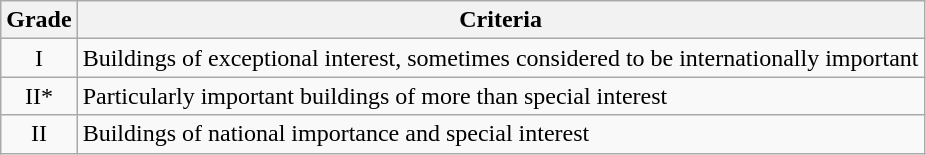<table class="wikitable">
<tr>
<th>Grade</th>
<th>Criteria</th>
</tr>
<tr>
<td align="center" >I</td>
<td>Buildings of exceptional interest, sometimes considered to be internationally important</td>
</tr>
<tr>
<td align="center" >II*</td>
<td>Particularly important buildings of more than special interest</td>
</tr>
<tr>
<td align="center" >II</td>
<td>Buildings of national importance and special interest</td>
</tr>
</table>
